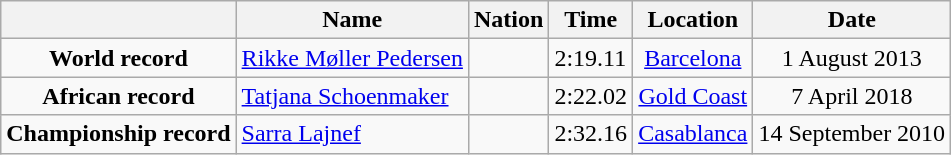<table class=wikitable style=text-align:center>
<tr>
<th></th>
<th>Name</th>
<th>Nation</th>
<th>Time</th>
<th>Location</th>
<th>Date</th>
</tr>
<tr>
<td><strong>World record</strong></td>
<td align=left><a href='#'>Rikke Møller Pedersen</a></td>
<td align=left></td>
<td align=left>2:19.11</td>
<td><a href='#'>Barcelona</a></td>
<td>1 August 2013</td>
</tr>
<tr>
<td><strong>African record</strong></td>
<td align=left><a href='#'>Tatjana Schoenmaker</a></td>
<td align=left></td>
<td align=left>2:22.02</td>
<td><a href='#'>Gold Coast</a></td>
<td>7 April 2018</td>
</tr>
<tr>
<td><strong>Championship record</strong></td>
<td align=left><a href='#'>Sarra Lajnef</a></td>
<td align=left></td>
<td align=left>2:32.16</td>
<td><a href='#'>Casablanca</a></td>
<td>14 September 2010</td>
</tr>
</table>
